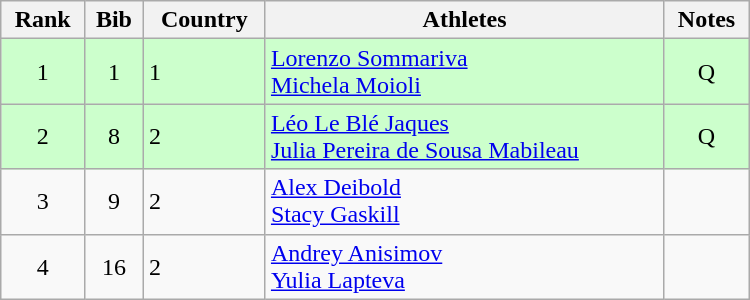<table class="wikitable" style="text-align:center; width:500px">
<tr>
<th>Rank</th>
<th>Bib</th>
<th>Country</th>
<th>Athletes</th>
<th>Notes</th>
</tr>
<tr bgcolor=ccffcc>
<td>1</td>
<td>1</td>
<td align=left> 1</td>
<td align=left><a href='#'>Lorenzo Sommariva</a> <br><a href='#'>Michela Moioli</a></td>
<td>Q</td>
</tr>
<tr bgcolor=ccffcc>
<td>2</td>
<td>8</td>
<td align=left> 2</td>
<td align=left><a href='#'>Léo Le Blé Jaques</a> <br><a href='#'>Julia Pereira de Sousa Mabileau</a></td>
<td>Q</td>
</tr>
<tr>
<td>3</td>
<td>9</td>
<td align=left> 2</td>
<td align=left><a href='#'>Alex Deibold</a> <br><a href='#'>Stacy Gaskill</a></td>
<td></td>
</tr>
<tr>
<td>4</td>
<td>16</td>
<td align=left> 2</td>
<td align=left><a href='#'>Andrey Anisimov</a> <br><a href='#'>Yulia Lapteva</a></td>
<td></td>
</tr>
</table>
